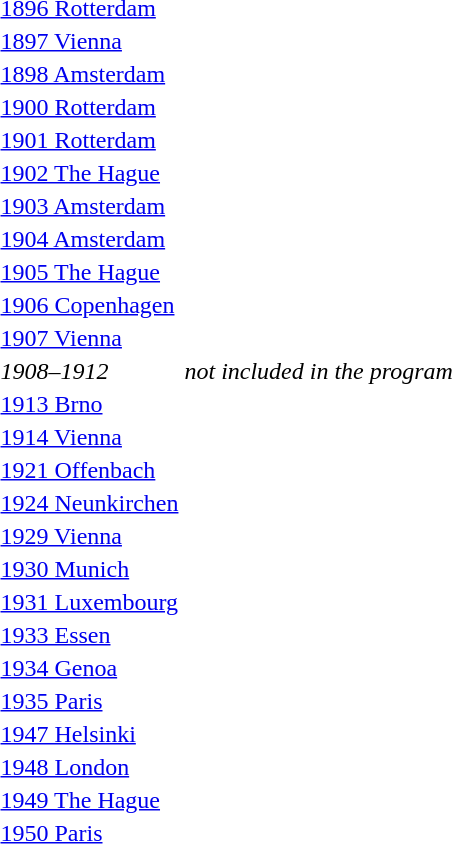<table>
<tr>
<td><a href='#'>1896 Rotterdam</a></td>
<td></td>
<td></td>
<td></td>
</tr>
<tr>
<td><a href='#'>1897 Vienna</a></td>
<td></td>
<td></td>
<td></td>
</tr>
<tr>
<td><a href='#'>1898 Amsterdam</a></td>
<td></td>
<td></td>
<td></td>
</tr>
<tr>
<td><a href='#'>1900 Rotterdam</a></td>
<td></td>
<td></td>
<td></td>
</tr>
<tr>
<td><a href='#'>1901 Rotterdam</a></td>
<td></td>
<td></td>
<td></td>
</tr>
<tr>
<td><a href='#'>1902 The Hague</a></td>
<td></td>
<td></td>
<td></td>
</tr>
<tr>
<td><a href='#'>1903 Amsterdam</a></td>
<td></td>
<td></td>
<td></td>
</tr>
<tr>
<td><a href='#'>1904 Amsterdam</a></td>
<td></td>
<td></td>
<td></td>
</tr>
<tr>
<td><a href='#'>1905 The Hague</a></td>
<td></td>
<td></td>
<td></td>
</tr>
<tr>
<td><a href='#'>1906 Copenhagen</a></td>
<td></td>
<td></td>
<td></td>
</tr>
<tr>
<td><a href='#'>1907 Vienna</a></td>
<td></td>
<td></td>
<td></td>
</tr>
<tr>
<td><em>1908–1912</em></td>
<td colspan=3 align=center><em>not included in the program</em></td>
</tr>
<tr>
<td><a href='#'>1913 Brno</a></td>
<td></td>
<td></td>
<td></td>
</tr>
<tr>
<td><a href='#'>1914 Vienna</a></td>
<td></td>
<td></td>
<td></td>
</tr>
<tr>
<td><a href='#'>1921 Offenbach</a></td>
<td></td>
<td></td>
<td></td>
</tr>
<tr>
<td><a href='#'>1924 Neunkirchen</a></td>
<td></td>
<td></td>
<td></td>
</tr>
<tr>
<td><a href='#'>1929 Vienna</a></td>
<td></td>
<td></td>
<td></td>
</tr>
<tr>
<td><a href='#'>1930 Munich</a></td>
<td></td>
<td></td>
<td></td>
</tr>
<tr>
<td><a href='#'>1931 Luxembourg</a></td>
<td></td>
<td></td>
<td></td>
</tr>
<tr>
<td><a href='#'>1933 Essen</a></td>
<td></td>
<td></td>
<td></td>
</tr>
<tr>
<td><a href='#'>1934 Genoa</a></td>
<td></td>
<td></td>
<td></td>
</tr>
<tr>
<td><a href='#'>1935 Paris</a></td>
<td></td>
<td></td>
<td></td>
</tr>
<tr>
<td><a href='#'>1947 Helsinki</a></td>
<td></td>
<td></td>
<td></td>
</tr>
<tr>
<td><a href='#'>1948 London</a></td>
<td></td>
<td></td>
<td></td>
</tr>
<tr>
<td><a href='#'>1949 The Hague</a></td>
<td></td>
<td></td>
<td></td>
</tr>
<tr>
<td><a href='#'>1950 Paris</a></td>
<td></td>
<td></td>
<td></td>
</tr>
</table>
